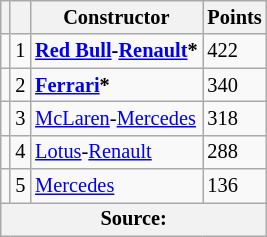<table class="wikitable" style="font-size: 85%;">
<tr>
<th></th>
<th></th>
<th>Constructor</th>
<th>Points</th>
</tr>
<tr>
<td align="left"></td>
<td align="center">1</td>
<td> <strong><a href='#'>Red Bull</a>-<a href='#'>Renault</a>*</strong></td>
<td align="left">422</td>
</tr>
<tr>
<td align="left"></td>
<td align="center">2</td>
<td> <strong><a href='#'>Ferrari</a>*</strong></td>
<td align="left">340</td>
</tr>
<tr>
<td align="left"></td>
<td align="center">3</td>
<td> <a href='#'>McLaren</a>-<a href='#'>Mercedes</a></td>
<td align="left">318</td>
</tr>
<tr>
<td align="left"></td>
<td align="center">4</td>
<td> <a href='#'>Lotus</a>-<a href='#'>Renault</a></td>
<td align="left">288</td>
</tr>
<tr>
<td align="left"></td>
<td align="center">5</td>
<td> <a href='#'>Mercedes</a></td>
<td align="left">136</td>
</tr>
<tr>
<th colspan=4>Source:</th>
</tr>
</table>
